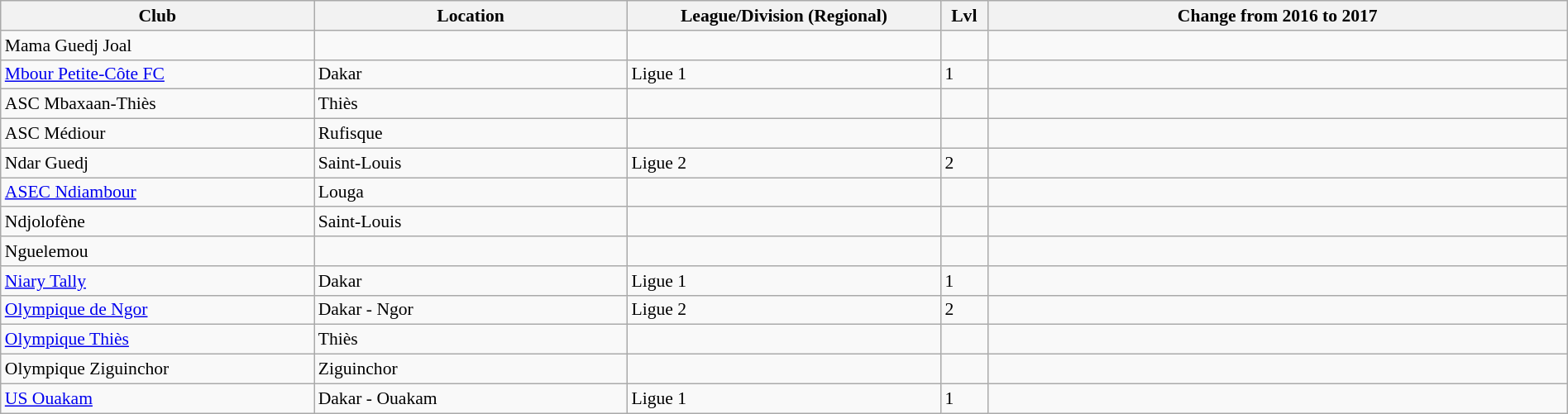<table class="wikitable sortable" width=100% style="font-size:90%">
<tr>
<th width=20%>Club</th>
<th width=20%>Location</th>
<th width=20%>League/Division (Regional)</th>
<th width=3%>Lvl</th>
<th width=37%>Change from 2016 to 2017</th>
</tr>
<tr>
<td>Mama Guedj Joal</td>
<td></td>
<td></td>
<td></td>
</tr>
<tr>
<td><a href='#'>Mbour Petite-Côte FC</a></td>
<td>Dakar</td>
<td>Ligue 1</td>
<td>1</td>
<td></td>
</tr>
<tr>
<td>ASC Mbaxaan-Thiès</td>
<td>Thiès</td>
<td></td>
<td></td>
<td></td>
</tr>
<tr>
<td>ASC Médiour</td>
<td>Rufisque</td>
<td></td>
<td></td>
<td></td>
</tr>
<tr>
<td>Ndar Guedj</td>
<td>Saint-Louis</td>
<td>Ligue 2</td>
<td>2</td>
<td></td>
</tr>
<tr>
<td><a href='#'>ASEC Ndiambour</a></td>
<td>Louga</td>
<td></td>
<td></td>
</tr>
<tr>
<td>Ndjolofène</td>
<td>Saint-Louis</td>
<td></td>
<td></td>
<td></td>
</tr>
<tr>
<td>Nguelemou</td>
<td></td>
<td></td>
<td></td>
<td></td>
</tr>
<tr>
<td><a href='#'>Niary Tally</a></td>
<td>Dakar</td>
<td>Ligue 1</td>
<td>1</td>
<td></td>
</tr>
<tr>
<td><a href='#'>Olympique de Ngor</a></td>
<td>Dakar - Ngor</td>
<td>Ligue 2</td>
<td>2</td>
<td></td>
</tr>
<tr>
<td><a href='#'>Olympique Thiès</a></td>
<td>Thiès</td>
<td></td>
<td></td>
<td></td>
</tr>
<tr>
<td>Olympique Ziguinchor</td>
<td>Ziguinchor</td>
<td></td>
<td></td>
<td></td>
</tr>
<tr>
<td><a href='#'>US Ouakam</a></td>
<td>Dakar - Ouakam</td>
<td>Ligue 1</td>
<td>1</td>
<td></td>
</tr>
</table>
